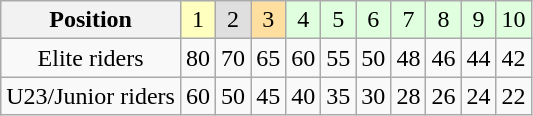<table class="wikitable" style="text-align: center;">
<tr>
<th>Position</th>
<td bgcolor="#ffffbf">1</td>
<td bgcolor="#dfdfdf">2</td>
<td bgcolor="#ffdf9f">3</td>
<td bgcolor="#dfffdf">4</td>
<td bgcolor="#dfffdf">5</td>
<td bgcolor="#dfffdf">6</td>
<td bgcolor="#dfffdf">7</td>
<td bgcolor="#dfffdf">8</td>
<td bgcolor="#dfffdf">9</td>
<td bgcolor="#dfffdf">10</td>
</tr>
<tr>
<td>Elite riders</td>
<td>80</td>
<td>70</td>
<td>65</td>
<td>60</td>
<td>55</td>
<td>50</td>
<td>48</td>
<td>46</td>
<td>44</td>
<td>42</td>
</tr>
<tr>
<td>U23/Junior riders</td>
<td>60</td>
<td>50</td>
<td>45</td>
<td>40</td>
<td>35</td>
<td>30</td>
<td>28</td>
<td>26</td>
<td>24</td>
<td>22</td>
</tr>
</table>
